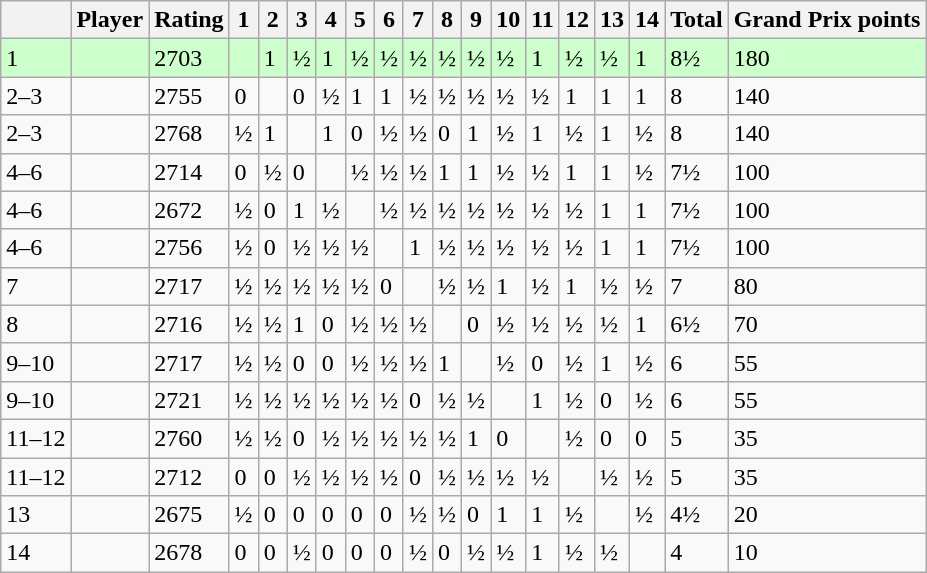<table class="wikitable">
<tr>
<th></th>
<th>Player</th>
<th>Rating</th>
<th>1</th>
<th>2</th>
<th>3</th>
<th>4</th>
<th>5</th>
<th>6</th>
<th>7</th>
<th>8</th>
<th>9</th>
<th>10</th>
<th>11</th>
<th>12</th>
<th>13</th>
<th>14</th>
<th>Total</th>
<th>Grand Prix points</th>
</tr>
<tr style="background:#ccffcc;">
<td>1</td>
<td><strong></strong></td>
<td>2703</td>
<td></td>
<td>1</td>
<td>½</td>
<td>1</td>
<td>½</td>
<td>½</td>
<td>½</td>
<td>½</td>
<td>½</td>
<td>½</td>
<td>1</td>
<td>½</td>
<td>½</td>
<td>1</td>
<td>8½</td>
<td>180</td>
</tr>
<tr>
<td>2–3</td>
<td></td>
<td>2755</td>
<td>0</td>
<td></td>
<td>0</td>
<td>½</td>
<td>1</td>
<td>1</td>
<td>½</td>
<td>½</td>
<td>½</td>
<td>½</td>
<td>½</td>
<td>1</td>
<td>1</td>
<td>1</td>
<td>8</td>
<td>140</td>
</tr>
<tr>
<td>2–3</td>
<td></td>
<td>2768</td>
<td>½</td>
<td>1</td>
<td></td>
<td>1</td>
<td>0</td>
<td>½</td>
<td>½</td>
<td>0</td>
<td>1</td>
<td>½</td>
<td>1</td>
<td>½</td>
<td>1</td>
<td>½</td>
<td>8</td>
<td>140</td>
</tr>
<tr>
<td>4–6</td>
<td></td>
<td>2714</td>
<td>0</td>
<td>½</td>
<td>0</td>
<td></td>
<td>½</td>
<td>½</td>
<td>½</td>
<td>1</td>
<td>1</td>
<td>½</td>
<td>½</td>
<td>1</td>
<td>1</td>
<td>½</td>
<td>7½</td>
<td>100</td>
</tr>
<tr>
<td>4–6</td>
<td></td>
<td>2672</td>
<td>½</td>
<td>0</td>
<td>1</td>
<td>½</td>
<td></td>
<td>½</td>
<td>½</td>
<td>½</td>
<td>½</td>
<td>½</td>
<td>½</td>
<td>½</td>
<td>1</td>
<td>1</td>
<td>7½</td>
<td>100</td>
</tr>
<tr>
<td>4–6</td>
<td></td>
<td>2756</td>
<td>½</td>
<td>0</td>
<td>½</td>
<td>½</td>
<td>½</td>
<td></td>
<td>1</td>
<td>½</td>
<td>½</td>
<td>½</td>
<td>½</td>
<td>½</td>
<td>1</td>
<td>1</td>
<td>7½</td>
<td>100</td>
</tr>
<tr>
<td>7</td>
<td></td>
<td>2717</td>
<td>½</td>
<td>½</td>
<td>½</td>
<td>½</td>
<td>½</td>
<td>0</td>
<td></td>
<td>½</td>
<td>½</td>
<td>1</td>
<td>½</td>
<td>1</td>
<td>½</td>
<td>½</td>
<td>7</td>
<td>80</td>
</tr>
<tr>
<td>8</td>
<td></td>
<td>2716</td>
<td>½</td>
<td>½</td>
<td>1</td>
<td>0</td>
<td>½</td>
<td>½</td>
<td>½</td>
<td></td>
<td>0</td>
<td>½</td>
<td>½</td>
<td>½</td>
<td>½</td>
<td>1</td>
<td>6½</td>
<td>70</td>
</tr>
<tr>
<td>9–10</td>
<td></td>
<td>2717</td>
<td>½</td>
<td>½</td>
<td>0</td>
<td>0</td>
<td>½</td>
<td>½</td>
<td>½</td>
<td>1</td>
<td></td>
<td>½</td>
<td>0</td>
<td>½</td>
<td>1</td>
<td>½</td>
<td>6</td>
<td>55</td>
</tr>
<tr>
<td>9–10</td>
<td></td>
<td>2721</td>
<td>½</td>
<td>½</td>
<td>½</td>
<td>½</td>
<td>½</td>
<td>½</td>
<td>0</td>
<td>½</td>
<td>½</td>
<td></td>
<td>1</td>
<td>½</td>
<td>0</td>
<td>½</td>
<td>6</td>
<td>55</td>
</tr>
<tr>
<td>11–12</td>
<td></td>
<td>2760</td>
<td>½</td>
<td>½</td>
<td>0</td>
<td>½</td>
<td>½</td>
<td>½</td>
<td>½</td>
<td>½</td>
<td>1</td>
<td>0</td>
<td></td>
<td>½</td>
<td>0</td>
<td>0</td>
<td>5</td>
<td>35</td>
</tr>
<tr>
<td>11–12</td>
<td></td>
<td>2712</td>
<td>0</td>
<td>0</td>
<td>½</td>
<td>½</td>
<td>½</td>
<td>½</td>
<td>0</td>
<td>½</td>
<td>½</td>
<td>½</td>
<td>½</td>
<td></td>
<td>½</td>
<td>½</td>
<td>5</td>
<td>35</td>
</tr>
<tr>
<td>13</td>
<td></td>
<td>2675</td>
<td>½</td>
<td>0</td>
<td>0</td>
<td>0</td>
<td>0</td>
<td>0</td>
<td>½</td>
<td>½</td>
<td>0</td>
<td>1</td>
<td>1</td>
<td>½</td>
<td></td>
<td>½</td>
<td>4½</td>
<td>20</td>
</tr>
<tr>
<td>14</td>
<td></td>
<td>2678</td>
<td>0</td>
<td>0</td>
<td>½</td>
<td>0</td>
<td>0</td>
<td>0</td>
<td>½</td>
<td>0</td>
<td>½</td>
<td>½</td>
<td>1</td>
<td>½</td>
<td>½</td>
<td></td>
<td>4</td>
<td>10</td>
</tr>
</table>
